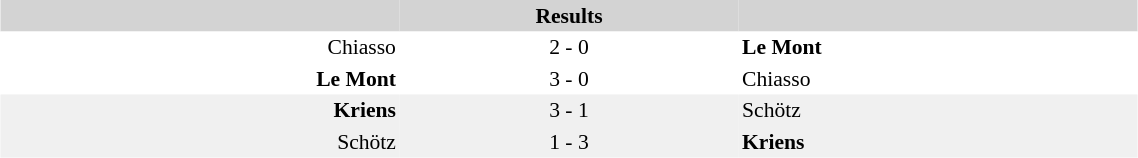<table align=center style="font-size: 90%; border-collapse:collapse" border=0 cellspacing=0 cellpadding=2 width=60%>
<tr bgcolor="D3D3D3">
<th align=right></th>
<th>Results</th>
<th></th>
</tr>
<tr bgcolor=#FFFFFF>
<td align=right>Chiasso</td>
<td align=center>2 - 0</td>
<td><strong>Le Mont</strong></td>
</tr>
<tr bgcolor=#FFFFFF>
<td align=right><strong>Le Mont</strong></td>
<td align=center>3 - 0</td>
<td>Chiasso</td>
</tr>
<tr bgcolor=#F0F0F0>
<td align=right><strong>Kriens</strong></td>
<td align=center>3 - 1</td>
<td>Schötz</td>
</tr>
<tr bgcolor=#F0F0F0>
<td align=right>Schötz</td>
<td align=center>1 - 3</td>
<td><strong>Kriens</strong></td>
</tr>
</table>
